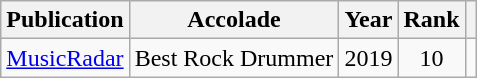<table class="wikitable plainrowheaders" style="text-align:center">
<tr>
<th>Publication</th>
<th>Accolade</th>
<th>Year</th>
<th>Rank</th>
<th class="unsortable"></th>
</tr>
<tr>
<td><a href='#'>MusicRadar</a></td>
<td>Best Rock Drummer</td>
<td>2019</td>
<td>10</td>
<td></td>
</tr>
</table>
